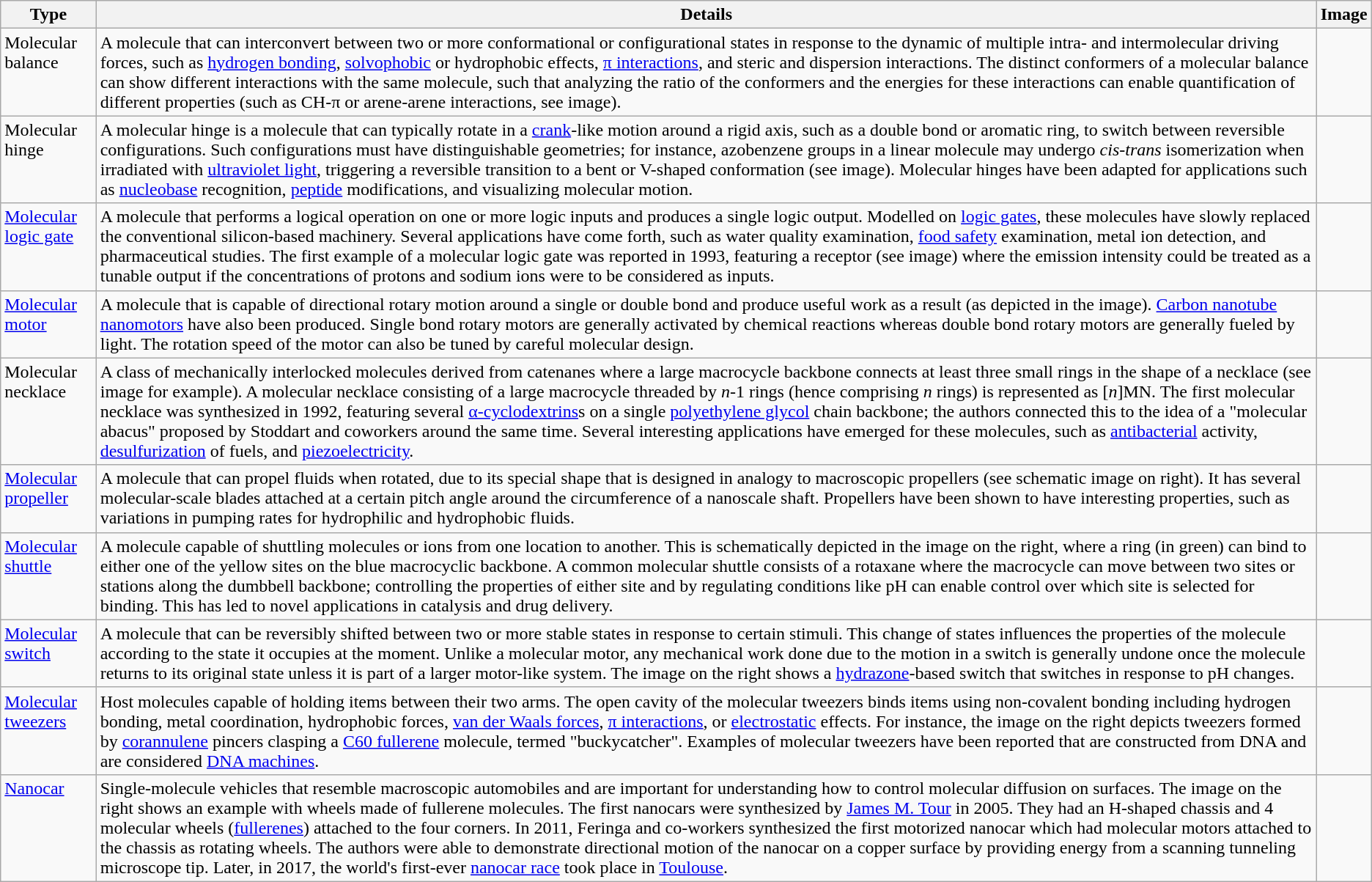<table class="wikitable">
<tr>
<th>Type</th>
<th>Details</th>
<th>Image</th>
</tr>
<tr style="vertical-align: top;">
<td>Molecular balance</td>
<td>A molecule that can interconvert between two or more conformational or configurational states in response to the dynamic of multiple intra- and intermolecular driving forces, such as <a href='#'>hydrogen bonding</a>, <a href='#'>solvophobic</a> or hydrophobic effects,  <a href='#'>π interactions</a>, and steric and dispersion interactions. The distinct conformers of a molecular balance can show different interactions with the same molecule, such that analyzing the ratio of the conformers and the energies for these interactions can enable quantification of different properties (such as CH-π or arene-arene interactions, see image).</td>
<td></td>
</tr>
<tr style="vertical-align: top;">
<td>Molecular hinge</td>
<td>A molecular hinge is a molecule that can typically rotate in a <a href='#'>crank</a>-like motion around a rigid axis, such as a double bond or aromatic ring, to switch between reversible configurations. Such configurations must have distinguishable geometries; for instance, azobenzene groups in a linear molecule may undergo <em>cis</em>-<em>trans</em> isomerization when irradiated with <a href='#'>ultraviolet light</a>, triggering a reversible transition to a bent or V-shaped conformation (see image). Molecular hinges have been adapted for applications such as <a href='#'>nucleobase</a> recognition, <a href='#'>peptide</a> modifications, and visualizing molecular motion.</td>
<td></td>
</tr>
<tr style="vertical-align: top;">
<td><a href='#'>Molecular logic gate</a></td>
<td>A molecule that performs a logical operation on one or more logic inputs and produces a single logic output. Modelled on <a href='#'>logic gates</a>, these molecules have slowly replaced the conventional silicon-based machinery. Several applications have come forth, such as water quality examination, <a href='#'>food safety</a> examination, metal ion detection, and pharmaceutical studies. The first example of a molecular logic gate was reported in 1993, featuring a receptor (see image) where the emission intensity could be treated as a tunable output if the concentrations of protons and sodium ions were to be considered as inputs.</td>
<td></td>
</tr>
<tr style="vertical-align: top;">
<td><a href='#'>Molecular motor</a></td>
<td>A molecule that is capable of directional rotary motion around a single or double bond and produce useful work as a result (as depicted in the image). <a href='#'>Carbon nanotube nanomotors</a> have also been produced. Single bond rotary motors are generally activated by chemical reactions whereas double bond rotary motors are generally fueled by light. The rotation speed of the motor can also be tuned by careful molecular design.</td>
<td></td>
</tr>
<tr style="vertical-align: top;">
<td>Molecular necklace</td>
<td>A class of mechanically interlocked molecules derived from catenanes where a large macrocycle backbone connects at least three small rings in the shape of a necklace (see image for example). A molecular necklace consisting of a large macrocycle threaded by <em>n</em>-1 rings (hence comprising <em>n</em> rings) is represented as [<em>n</em>]MN. The first molecular necklace was synthesized in 1992, featuring several <a href='#'>α-cyclodextrins</a>s on a single <a href='#'>polyethylene glycol</a> chain backbone; the authors connected this to the idea of a "molecular abacus" proposed by Stoddart and coworkers around the same time. Several interesting applications have emerged for these molecules, such as <a href='#'>antibacterial</a> activity, <a href='#'>desulfurization</a> of fuels, and <a href='#'>piezoelectricity</a>.</td>
<td></td>
</tr>
<tr style="vertical-align: top;">
<td><a href='#'>Molecular propeller</a></td>
<td>A molecule that can propel fluids when rotated, due to its special shape that is designed in analogy to macroscopic propellers (see schematic image on right). It has several molecular-scale blades attached at a certain pitch angle around the circumference of a nanoscale shaft. Propellers have been shown to have interesting properties, such as variations in pumping rates for hydrophilic and hydrophobic fluids.</td>
<td></td>
</tr>
<tr style="vertical-align: top;">
<td><a href='#'>Molecular shuttle</a></td>
<td>A molecule capable of shuttling molecules or ions from one location to another. This is schematically depicted in the image on the right, where a ring (in green) can bind to either one of the yellow sites on the blue macrocyclic backbone. A common molecular shuttle consists of a rotaxane where the macrocycle can move between two sites or stations along the dumbbell backbone; controlling the properties of either site and by regulating conditions like pH can enable control over which site is selected for binding. This has led to novel applications in catalysis and drug delivery.</td>
<td></td>
</tr>
<tr style="vertical-align: top;">
<td><a href='#'>Molecular switch</a></td>
<td>A molecule that can be reversibly shifted between two or more stable states in response to certain stimuli. This change of states influences the properties of the molecule according to the state it occupies at the moment. Unlike a molecular motor, any mechanical work done due to the motion in a switch is generally undone once the molecule returns to its original state unless it is part of a larger motor-like system. The image on the right shows a <a href='#'>hydrazone</a>-based switch that switches in response to pH changes.</td>
<td></td>
</tr>
<tr style="vertical-align: top;">
<td><a href='#'>Molecular tweezers</a></td>
<td>Host molecules capable of holding items between their two arms. The open cavity of the molecular tweezers binds items using non-covalent bonding including hydrogen bonding, metal coordination, hydrophobic forces, <a href='#'>van der Waals forces</a>, <a href='#'>π interactions</a>, or <a href='#'>electrostatic</a> effects. For instance, the image on the right depicts tweezers formed by <a href='#'>corannulene</a> pincers clasping a <a href='#'>C60 fullerene</a> molecule, termed "buckycatcher". Examples of molecular tweezers have been reported that are constructed from DNA and are considered <a href='#'>DNA machines</a>.</td>
<td></td>
</tr>
<tr style="vertical-align: top;">
<td><a href='#'>Nanocar</a></td>
<td>Single-molecule vehicles that resemble macroscopic automobiles and are important for understanding how to control molecular diffusion on surfaces. The image on the right shows an example with wheels made of fullerene molecules. The first nanocars were synthesized by <a href='#'>James M. Tour</a> in 2005. They had an H-shaped chassis and 4 molecular wheels (<a href='#'>fullerenes</a>) attached to the four corners. In 2011, Feringa and co-workers synthesized the first motorized nanocar which had molecular motors attached to the chassis as rotating wheels. The authors were able to demonstrate directional motion of the nanocar on a copper surface by providing energy from a scanning tunneling microscope tip. Later, in 2017, the world's first-ever <a href='#'>nanocar race</a> took place in <a href='#'>Toulouse</a>.</td>
<td></td>
</tr>
</table>
